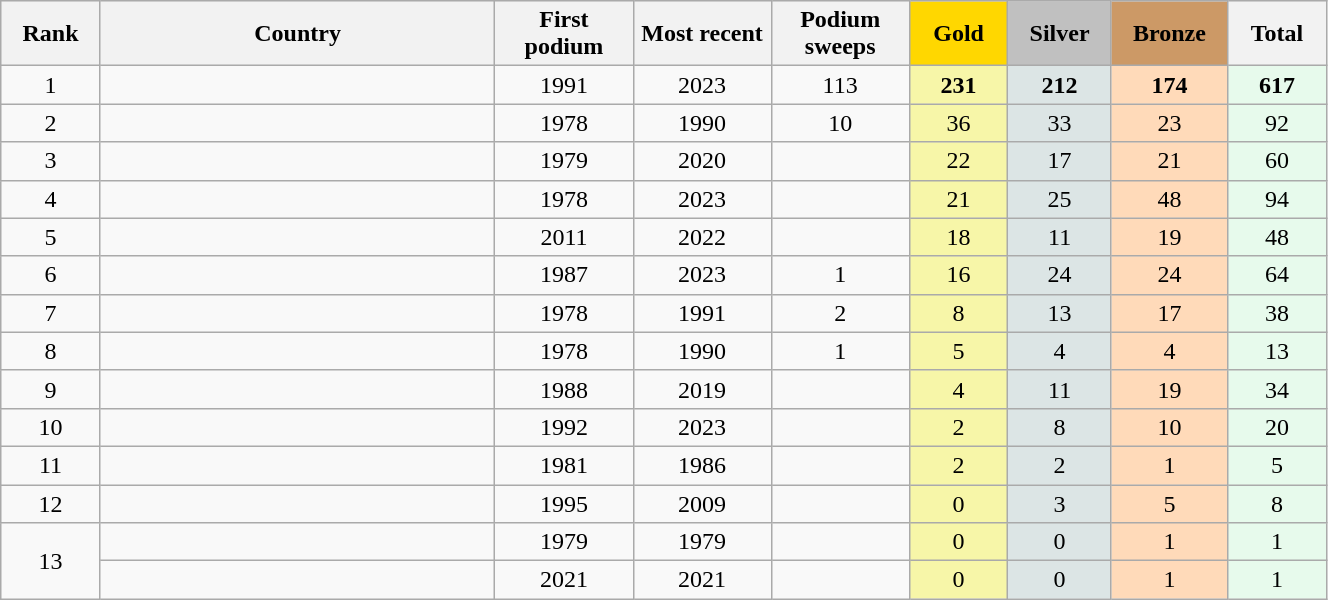<table class="wikitable plainrowheaders sortable" style="text-align:center; width:70%">
<tr style="background-color:#EDEDED;">
<th class="hintergrundfarbe5" style="width:5%">Rank</th>
<th class="hintergrundfarbe5" style="width:20%">Country</th>
<th class="hintergrundfarbe5" style="width:7%">First podium</th>
<th class="hintergrundfarbe5" style="width:7%">Most recent</th>
<th class="hintergrundfarbe5" style="width:7%">Podium sweeps</th>
<th style="background:    gold; width:5%">Gold</th>
<th style="background:  silver; width:5%">Silver</th>
<th style="background: #CC9966; width:5%">Bronze</th>
<th class="hintergrundfarbe5" style="width:5%">Total</th>
</tr>
<tr>
<td>1</td>
<td align="left"></td>
<td>1991</td>
<td>2023</td>
<td>113</td>
<td bgcolor="#F7F6A8"><strong>231</strong></td>
<td bgcolor="#DCE5E5"><strong>212</strong></td>
<td bgcolor="#FFDAB9"><strong>174</strong></td>
<td bgcolor="#E7FAEC"><strong>617</strong></td>
</tr>
<tr align="center">
<td>2</td>
<td align="left"><em></em></td>
<td>1978</td>
<td>1990</td>
<td>10</td>
<td bgcolor="#F7F6A8">36</td>
<td bgcolor="#DCE5E5">33</td>
<td bgcolor="#FFDAB9">23</td>
<td bgcolor="#E7FAEC">92</td>
</tr>
<tr align="center">
<td>3</td>
<td align="left"></td>
<td>1979</td>
<td>2020</td>
<td></td>
<td bgcolor="#F7F6A8">22</td>
<td bgcolor="#DCE5E5">17</td>
<td bgcolor="#FFDAB9">21</td>
<td bgcolor="#E7FAEC">60</td>
</tr>
<tr align="center">
<td>4</td>
<td align="left"></td>
<td>1978</td>
<td>2023</td>
<td></td>
<td bgcolor="#F7F6A8">21</td>
<td bgcolor="#DCE5E5">25</td>
<td bgcolor="#FFDAB9">48</td>
<td bgcolor="#E7FAEC">94</td>
</tr>
<tr align="center">
<td>5</td>
<td align="left"></td>
<td>2011</td>
<td>2022</td>
<td></td>
<td bgcolor="#F7F6A8">18</td>
<td bgcolor="#DCE5E5">11</td>
<td bgcolor="#FFDAB9">19</td>
<td bgcolor="#E7FAEC">48</td>
</tr>
<tr align="center">
<td>6</td>
<td align="left"></td>
<td>1987</td>
<td>2023</td>
<td>1</td>
<td bgcolor="#F7F6A8">16</td>
<td bgcolor="#DCE5E5">24</td>
<td bgcolor="#FFDAB9">24</td>
<td bgcolor="#E7FAEC">64</td>
</tr>
<tr align="center">
<td>7</td>
<td align="left"><em></em></td>
<td>1978</td>
<td>1991</td>
<td>2</td>
<td bgcolor="#F7F6A8">8</td>
<td bgcolor="#DCE5E5">13</td>
<td bgcolor="#FFDAB9">17</td>
<td bgcolor="#E7FAEC">38</td>
</tr>
<tr align="center">
<td>8</td>
<td align="left"><em></em></td>
<td>1978</td>
<td>1990</td>
<td>1</td>
<td bgcolor="#F7F6A8">5</td>
<td bgcolor="#DCE5E5">4</td>
<td bgcolor="#FFDAB9">4</td>
<td bgcolor="#E7FAEC">13</td>
</tr>
<tr align="center">
<td>9</td>
<td align="left"></td>
<td>1988</td>
<td>2019</td>
<td></td>
<td bgcolor="#F7F6A8">4</td>
<td bgcolor="#DCE5E5">11</td>
<td bgcolor="#FFDAB9">19</td>
<td bgcolor="#E7FAEC">34</td>
</tr>
<tr align="center">
<td>10</td>
<td align="left"></td>
<td>1992</td>
<td>2023</td>
<td></td>
<td bgcolor="#F7F6A8">2</td>
<td bgcolor="#DCE5E5">8</td>
<td bgcolor="#FFDAB9">10</td>
<td bgcolor="#E7FAEC">20</td>
</tr>
<tr align="center">
<td>11</td>
<td align="left"><em></em></td>
<td>1981</td>
<td>1986</td>
<td></td>
<td bgcolor="#F7F6A8">2</td>
<td bgcolor="#DCE5E5">2</td>
<td bgcolor="#FFDAB9">1</td>
<td bgcolor="#E7FAEC">5</td>
</tr>
<tr align="center">
<td>12</td>
<td align="left"></td>
<td>1995</td>
<td>2009</td>
<td></td>
<td bgcolor="#F7F6A8">0</td>
<td bgcolor="#DCE5E5">3</td>
<td bgcolor="#FFDAB9">5</td>
<td bgcolor="#E7FAEC">8</td>
</tr>
<tr align="center">
<td rowspan=2>13</td>
<td align="left"></td>
<td>1979</td>
<td>1979</td>
<td></td>
<td bgcolor="#F7F6A8">0</td>
<td bgcolor="#DCE5E5">0</td>
<td bgcolor="#FFDAB9">1</td>
<td bgcolor="#E7FAEC">1</td>
</tr>
<tr align="center">
<td align="left"></td>
<td>2021</td>
<td>2021</td>
<td></td>
<td bgcolor="#F7F6A8">0</td>
<td bgcolor="#DCE5E5">0</td>
<td bgcolor="#FFDAB9">1</td>
<td bgcolor="#E7FAEC">1</td>
</tr>
</table>
